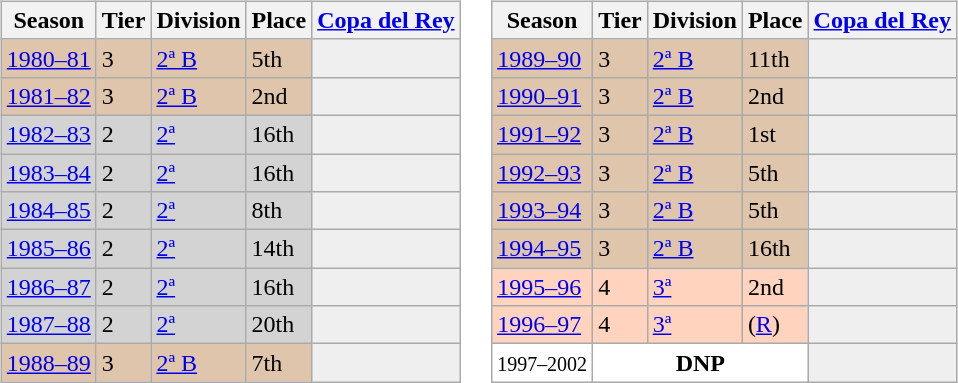<table>
<tr>
<td valign="top" width=0%><br><table class="wikitable">
<tr style="background:#f0f6fa;">
<th>Season</th>
<th>Tier</th>
<th>Division</th>
<th>Place</th>
<th><a href='#'>Copa del Rey</a></th>
</tr>
<tr>
<td style="background:#DEC5AB;"><a href='#'>1980–81</a></td>
<td style="background:#DEC5AB;">3</td>
<td style="background:#DEC5AB;"><a href='#'>2ª B</a></td>
<td style="background:#DEC5AB;">5th</td>
<th style="background:#efefef;"></th>
</tr>
<tr>
<td style="background:#DEC5AB;"><a href='#'>1981–82</a></td>
<td style="background:#DEC5AB;">3</td>
<td style="background:#DEC5AB;"><a href='#'>2ª B</a></td>
<td style="background:#DEC5AB;">2nd</td>
<th style="background:#efefef;"></th>
</tr>
<tr>
<td style="background:#D3D3D3;"><a href='#'>1982–83</a></td>
<td style="background:#D3D3D3;">2</td>
<td style="background:#D3D3D3;"><a href='#'>2ª</a></td>
<td style="background:#D3D3D3;">16th</td>
<th style="background:#efefef;"></th>
</tr>
<tr>
<td style="background:#D3D3D3;"><a href='#'>1983–84</a></td>
<td style="background:#D3D3D3;">2</td>
<td style="background:#D3D3D3;"><a href='#'>2ª</a></td>
<td style="background:#D3D3D3;">16th</td>
<th style="background:#efefef;"></th>
</tr>
<tr>
<td style="background:#D3D3D3;"><a href='#'>1984–85</a></td>
<td style="background:#D3D3D3;">2</td>
<td style="background:#D3D3D3;"><a href='#'>2ª</a></td>
<td style="background:#D3D3D3;">8th</td>
<th style="background:#efefef;"></th>
</tr>
<tr>
<td style="background:#D3D3D3;"><a href='#'>1985–86</a></td>
<td style="background:#D3D3D3;">2</td>
<td style="background:#D3D3D3;"><a href='#'>2ª</a></td>
<td style="background:#D3D3D3;">14th</td>
<th style="background:#efefef;"></th>
</tr>
<tr>
<td style="background:#D3D3D3;"><a href='#'>1986–87</a></td>
<td style="background:#D3D3D3;">2</td>
<td style="background:#D3D3D3;"><a href='#'>2ª</a></td>
<td style="background:#D3D3D3;">16th</td>
<th style="background:#efefef;"></th>
</tr>
<tr>
<td style="background:#D3D3D3;"><a href='#'>1987–88</a></td>
<td style="background:#D3D3D3;">2</td>
<td style="background:#D3D3D3;"><a href='#'>2ª</a></td>
<td style="background:#D3D3D3;">20th</td>
<th style="background:#efefef;"></th>
</tr>
<tr>
<td style="background:#DEC5AB;"><a href='#'>1988–89</a></td>
<td style="background:#DEC5AB;">3</td>
<td style="background:#DEC5AB;"><a href='#'>2ª B</a></td>
<td style="background:#DEC5AB;">7th</td>
<th style="background:#efefef;"></th>
</tr>
</table>
</td>
<td valign="top" width=0%><br><table class="wikitable">
<tr style="background:#f0f6fa;">
<th>Season</th>
<th>Tier</th>
<th>Division</th>
<th>Place</th>
<th><a href='#'>Copa del Rey</a></th>
</tr>
<tr>
<td style="background:#DEC5AB;"><a href='#'>1989–90</a></td>
<td style="background:#DEC5AB;">3</td>
<td style="background:#DEC5AB;"><a href='#'>2ª B</a></td>
<td style="background:#DEC5AB;">11th</td>
<th style="background:#efefef;"></th>
</tr>
<tr>
<td style="background:#DEC5AB;"><a href='#'>1990–91</a></td>
<td style="background:#DEC5AB;">3</td>
<td style="background:#DEC5AB;"><a href='#'>2ª B</a></td>
<td style="background:#DEC5AB;">2nd</td>
<th style="background:#efefef;"></th>
</tr>
<tr>
<td style="background:#DEC5AB;"><a href='#'>1991–92</a></td>
<td style="background:#DEC5AB;">3</td>
<td style="background:#DEC5AB;"><a href='#'>2ª B</a></td>
<td style="background:#DEC5AB;">1st</td>
<th style="background:#efefef;"></th>
</tr>
<tr>
<td style="background:#DEC5AB;"><a href='#'>1992–93</a></td>
<td style="background:#DEC5AB;">3</td>
<td style="background:#DEC5AB;"><a href='#'>2ª B</a></td>
<td style="background:#DEC5AB;">5th</td>
<th style="background:#efefef;"></th>
</tr>
<tr>
<td style="background:#DEC5AB;"><a href='#'>1993–94</a></td>
<td style="background:#DEC5AB;">3</td>
<td style="background:#DEC5AB;"><a href='#'>2ª B</a></td>
<td style="background:#DEC5AB;">5th</td>
<th style="background:#efefef;"></th>
</tr>
<tr>
<td style="background:#DEC5AB;"><a href='#'>1994–95</a></td>
<td style="background:#DEC5AB;">3</td>
<td style="background:#DEC5AB;"><a href='#'>2ª B</a></td>
<td style="background:#DEC5AB;">16th</td>
<th style="background:#efefef;"></th>
</tr>
<tr>
<td style="background:#FFD3BD;"><a href='#'>1995–96</a></td>
<td style="background:#FFD3BD;">4</td>
<td style="background:#FFD3BD;"><a href='#'>3ª</a></td>
<td style="background:#FFD3BD;">2nd</td>
<th style="background:#efefef;"></th>
</tr>
<tr>
<td style="background:#FFD3BD;"><a href='#'>1996–97</a></td>
<td style="background:#FFD3BD;">4</td>
<td style="background:#FFD3BD;"><a href='#'>3ª</a></td>
<td style="background:#FFD3BD;">(<a href='#'>R</a>)</td>
<th style="background:#efefef;"></th>
</tr>
<tr>
<td style="background:#FFFFFF;"><small>1997–2002</small></td>
<th colspan="3" style="background:#FFFFFF;">DNP</th>
<th style="background:#efefef;"></th>
</tr>
</table>
</td>
</tr>
</table>
